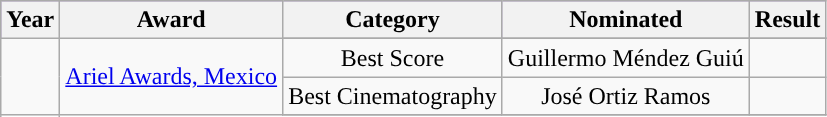<table class="wikitable plainrowheaders" style="text-align:center;">
<tr style="background:#96c;">
<th scope="col">Year</th>
<th scope="col">Award</th>
<th scope="col">Category</th>
<th scope="col">Nominated</th>
<th scope="col">Result</th>
</tr>
<tr>
<td scope="row" rowspan="18"></td>
<td rowspan="18"><a href='#'>Ariel Awards, Mexico</a>  </td>
</tr>
<tr>
<td scope="row">Best Score</td>
<td>Guillermo Méndez Guiú</td>
<td></td>
</tr>
<tr>
<td scope="row">Best Cinematography</td>
<td>José Ortiz Ramos</td>
<td></td>
</tr>
<tr>
</tr>
</table>
